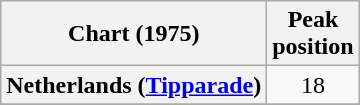<table class="wikitable plainrowheaders" style="text-align:center">
<tr>
<th>Chart (1975)</th>
<th>Peak<br>position</th>
</tr>
<tr>
<th scope="row">Netherlands (<a href='#'>Tipparade</a>)</th>
<td>18</td>
</tr>
<tr>
</tr>
</table>
